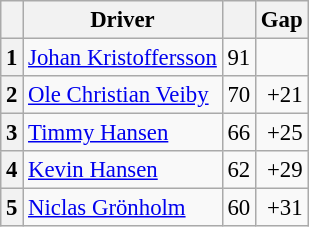<table class="wikitable" style="font-size: 95%;">
<tr>
<th></th>
<th>Driver</th>
<th></th>
<th>Gap</th>
</tr>
<tr>
<th>1</th>
<td> <a href='#'>Johan Kristoffersson</a></td>
<td>91</td>
<td></td>
</tr>
<tr>
<th>2</th>
<td> <a href='#'>Ole Christian Veiby</a></td>
<td>70</td>
<td align="right">+21</td>
</tr>
<tr>
<th>3</th>
<td> <a href='#'>Timmy Hansen</a></td>
<td>66</td>
<td align="right">+25</td>
</tr>
<tr>
<th>4</th>
<td> <a href='#'>Kevin Hansen</a></td>
<td>62</td>
<td align="right">+29</td>
</tr>
<tr>
<th>5</th>
<td> <a href='#'>Niclas Grönholm</a></td>
<td>60</td>
<td align="right">+31</td>
</tr>
</table>
